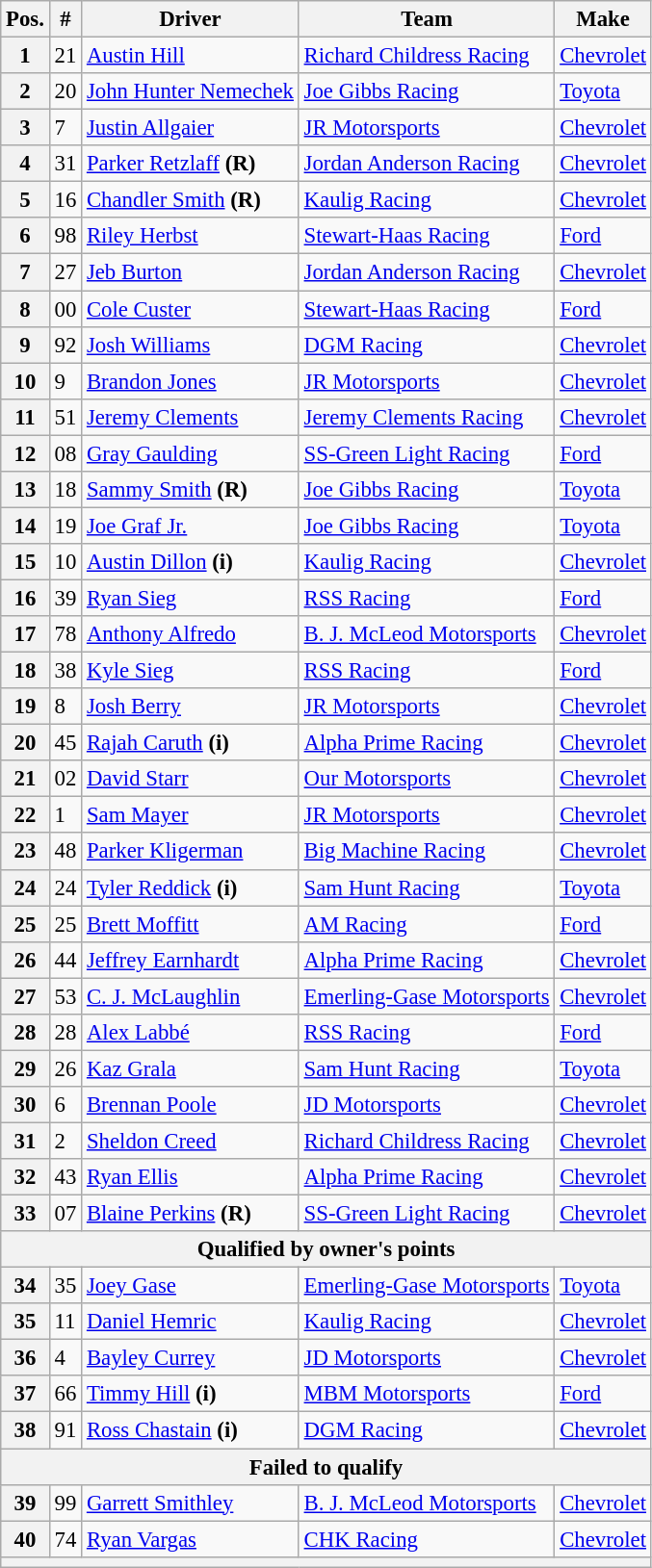<table class="wikitable" style="font-size:95%">
<tr>
<th>Pos.</th>
<th>#</th>
<th>Driver</th>
<th>Team</th>
<th>Make</th>
</tr>
<tr>
<th>1</th>
<td>21</td>
<td><a href='#'>Austin Hill</a></td>
<td><a href='#'>Richard Childress Racing</a></td>
<td><a href='#'>Chevrolet</a></td>
</tr>
<tr>
<th>2</th>
<td>20</td>
<td><a href='#'>John Hunter Nemechek</a></td>
<td><a href='#'>Joe Gibbs Racing</a></td>
<td><a href='#'>Toyota</a></td>
</tr>
<tr>
<th>3</th>
<td>7</td>
<td><a href='#'>Justin Allgaier</a></td>
<td><a href='#'>JR Motorsports</a></td>
<td><a href='#'>Chevrolet</a></td>
</tr>
<tr>
<th>4</th>
<td>31</td>
<td><a href='#'>Parker Retzlaff</a> <strong>(R)</strong></td>
<td><a href='#'>Jordan Anderson Racing</a></td>
<td><a href='#'>Chevrolet</a></td>
</tr>
<tr>
<th>5</th>
<td>16</td>
<td><a href='#'>Chandler Smith</a> <strong>(R)</strong></td>
<td><a href='#'>Kaulig Racing</a></td>
<td><a href='#'>Chevrolet</a></td>
</tr>
<tr>
<th>6</th>
<td>98</td>
<td><a href='#'>Riley Herbst</a></td>
<td><a href='#'>Stewart-Haas Racing</a></td>
<td><a href='#'>Ford</a></td>
</tr>
<tr>
<th>7</th>
<td>27</td>
<td><a href='#'>Jeb Burton</a></td>
<td><a href='#'>Jordan Anderson Racing</a></td>
<td><a href='#'>Chevrolet</a></td>
</tr>
<tr>
<th>8</th>
<td>00</td>
<td><a href='#'>Cole Custer</a></td>
<td><a href='#'>Stewart-Haas Racing</a></td>
<td><a href='#'>Ford</a></td>
</tr>
<tr>
<th>9</th>
<td>92</td>
<td><a href='#'>Josh Williams</a></td>
<td><a href='#'>DGM Racing</a></td>
<td><a href='#'>Chevrolet</a></td>
</tr>
<tr>
<th>10</th>
<td>9</td>
<td><a href='#'>Brandon Jones</a></td>
<td><a href='#'>JR Motorsports</a></td>
<td><a href='#'>Chevrolet</a></td>
</tr>
<tr>
<th>11</th>
<td>51</td>
<td><a href='#'>Jeremy Clements</a></td>
<td><a href='#'>Jeremy Clements Racing</a></td>
<td><a href='#'>Chevrolet</a></td>
</tr>
<tr>
<th>12</th>
<td>08</td>
<td><a href='#'>Gray Gaulding</a></td>
<td><a href='#'>SS-Green Light Racing</a></td>
<td><a href='#'>Ford</a></td>
</tr>
<tr>
<th>13</th>
<td>18</td>
<td><a href='#'>Sammy Smith</a> <strong>(R)</strong></td>
<td><a href='#'>Joe Gibbs Racing</a></td>
<td><a href='#'>Toyota</a></td>
</tr>
<tr>
<th>14</th>
<td>19</td>
<td><a href='#'>Joe Graf Jr.</a></td>
<td><a href='#'>Joe Gibbs Racing</a></td>
<td><a href='#'>Toyota</a></td>
</tr>
<tr>
<th>15</th>
<td>10</td>
<td><a href='#'>Austin Dillon</a> <strong>(i)</strong></td>
<td><a href='#'>Kaulig Racing</a></td>
<td><a href='#'>Chevrolet</a></td>
</tr>
<tr>
<th>16</th>
<td>39</td>
<td><a href='#'>Ryan Sieg</a></td>
<td><a href='#'>RSS Racing</a></td>
<td><a href='#'>Ford</a></td>
</tr>
<tr>
<th>17</th>
<td>78</td>
<td><a href='#'>Anthony Alfredo</a></td>
<td><a href='#'>B. J. McLeod Motorsports</a></td>
<td><a href='#'>Chevrolet</a></td>
</tr>
<tr>
<th>18</th>
<td>38</td>
<td><a href='#'>Kyle Sieg</a></td>
<td><a href='#'>RSS Racing</a></td>
<td><a href='#'>Ford</a></td>
</tr>
<tr>
<th>19</th>
<td>8</td>
<td><a href='#'>Josh Berry</a></td>
<td><a href='#'>JR Motorsports</a></td>
<td><a href='#'>Chevrolet</a></td>
</tr>
<tr>
<th>20</th>
<td>45</td>
<td><a href='#'>Rajah Caruth</a> <strong>(i)</strong></td>
<td><a href='#'>Alpha Prime Racing</a></td>
<td><a href='#'>Chevrolet</a></td>
</tr>
<tr>
<th>21</th>
<td>02</td>
<td><a href='#'>David Starr</a></td>
<td><a href='#'>Our Motorsports</a></td>
<td><a href='#'>Chevrolet</a></td>
</tr>
<tr>
<th>22</th>
<td>1</td>
<td><a href='#'>Sam Mayer</a></td>
<td><a href='#'>JR Motorsports</a></td>
<td><a href='#'>Chevrolet</a></td>
</tr>
<tr>
<th>23</th>
<td>48</td>
<td><a href='#'>Parker Kligerman</a></td>
<td><a href='#'>Big Machine Racing</a></td>
<td><a href='#'>Chevrolet</a></td>
</tr>
<tr>
<th>24</th>
<td>24</td>
<td><a href='#'>Tyler Reddick</a> <strong>(i)</strong></td>
<td><a href='#'>Sam Hunt Racing</a></td>
<td><a href='#'>Toyota</a></td>
</tr>
<tr>
<th>25</th>
<td>25</td>
<td><a href='#'>Brett Moffitt</a></td>
<td><a href='#'>AM Racing</a></td>
<td><a href='#'>Ford</a></td>
</tr>
<tr>
<th>26</th>
<td>44</td>
<td><a href='#'>Jeffrey Earnhardt</a></td>
<td><a href='#'>Alpha Prime Racing</a></td>
<td><a href='#'>Chevrolet</a></td>
</tr>
<tr>
<th>27</th>
<td>53</td>
<td><a href='#'>C. J. McLaughlin</a></td>
<td><a href='#'>Emerling-Gase Motorsports</a></td>
<td><a href='#'>Chevrolet</a></td>
</tr>
<tr>
<th>28</th>
<td>28</td>
<td><a href='#'>Alex Labbé</a></td>
<td><a href='#'>RSS Racing</a></td>
<td><a href='#'>Ford</a></td>
</tr>
<tr>
<th>29</th>
<td>26</td>
<td><a href='#'>Kaz Grala</a></td>
<td><a href='#'>Sam Hunt Racing</a></td>
<td><a href='#'>Toyota</a></td>
</tr>
<tr>
<th>30</th>
<td>6</td>
<td><a href='#'>Brennan Poole</a></td>
<td><a href='#'>JD Motorsports</a></td>
<td><a href='#'>Chevrolet</a></td>
</tr>
<tr>
<th>31</th>
<td>2</td>
<td><a href='#'>Sheldon Creed</a></td>
<td><a href='#'>Richard Childress Racing</a></td>
<td><a href='#'>Chevrolet</a></td>
</tr>
<tr>
<th>32</th>
<td>43</td>
<td><a href='#'>Ryan Ellis</a></td>
<td><a href='#'>Alpha Prime Racing</a></td>
<td><a href='#'>Chevrolet</a></td>
</tr>
<tr>
<th>33</th>
<td>07</td>
<td><a href='#'>Blaine Perkins</a> <strong>(R)</strong></td>
<td><a href='#'>SS-Green Light Racing</a></td>
<td><a href='#'>Chevrolet</a></td>
</tr>
<tr>
<th colspan="5">Qualified by owner's points</th>
</tr>
<tr>
<th>34</th>
<td>35</td>
<td><a href='#'>Joey Gase</a></td>
<td><a href='#'>Emerling-Gase Motorsports</a></td>
<td><a href='#'>Toyota</a></td>
</tr>
<tr>
<th>35</th>
<td>11</td>
<td><a href='#'>Daniel Hemric</a></td>
<td><a href='#'>Kaulig Racing</a></td>
<td><a href='#'>Chevrolet</a></td>
</tr>
<tr>
<th>36</th>
<td>4</td>
<td><a href='#'>Bayley Currey</a></td>
<td><a href='#'>JD Motorsports</a></td>
<td><a href='#'>Chevrolet</a></td>
</tr>
<tr>
<th>37</th>
<td>66</td>
<td><a href='#'>Timmy Hill</a> <strong>(i)</strong></td>
<td><a href='#'>MBM Motorsports</a></td>
<td><a href='#'>Ford</a></td>
</tr>
<tr>
<th>38</th>
<td>91</td>
<td><a href='#'>Ross Chastain</a> <strong>(i)</strong></td>
<td><a href='#'>DGM Racing</a></td>
<td><a href='#'>Chevrolet</a></td>
</tr>
<tr>
<th colspan="5">Failed to qualify</th>
</tr>
<tr>
<th>39</th>
<td>99</td>
<td><a href='#'>Garrett Smithley</a></td>
<td><a href='#'>B. J. McLeod Motorsports</a></td>
<td><a href='#'>Chevrolet</a></td>
</tr>
<tr>
<th>40</th>
<td>74</td>
<td><a href='#'>Ryan Vargas</a></td>
<td><a href='#'>CHK Racing</a></td>
<td><a href='#'>Chevrolet</a></td>
</tr>
<tr>
<th colspan="5"></th>
</tr>
</table>
